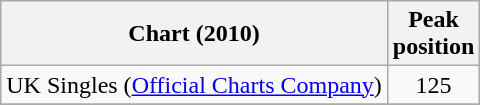<table class="wikitable sortable">
<tr>
<th>Chart (2010)</th>
<th>Peak<br>position</th>
</tr>
<tr>
<td>UK Singles (<a href='#'>Official Charts Company</a>)</td>
<td style="text-align:center;">125</td>
</tr>
<tr>
</tr>
</table>
